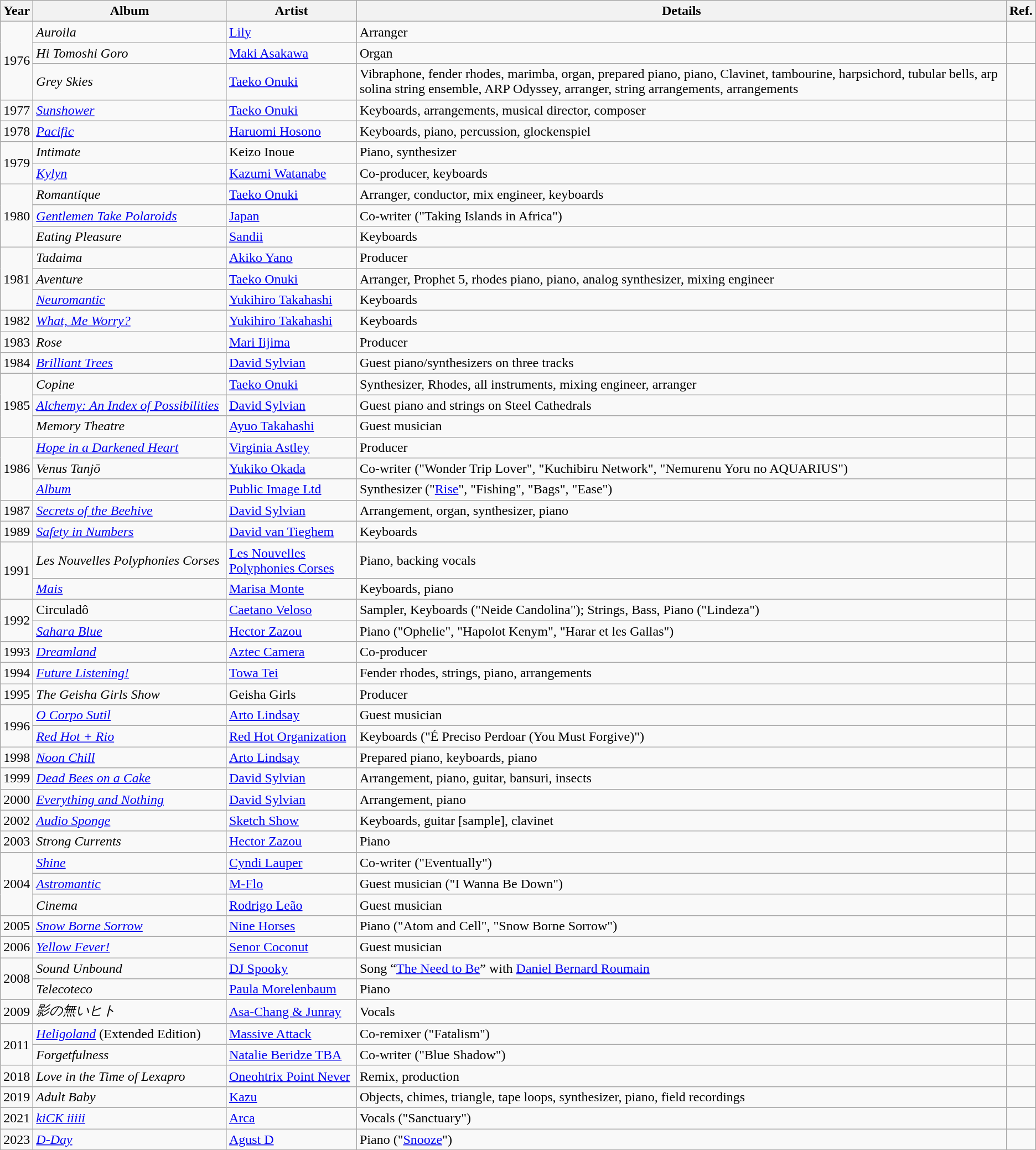<table class="wikitable">
<tr>
<th>Year</th>
<th style="width:225px;">Album</th>
<th style="width:150px;">Artist</th>
<th>Details</th>
<th>Ref.</th>
</tr>
<tr>
<td rowspan="3">1976</td>
<td><em>Auroila</em></td>
<td><a href='#'>Lily</a></td>
<td>Arranger</td>
<td style="text-align:center;"></td>
</tr>
<tr>
<td><em>Hi Tomoshi Goro</em></td>
<td><a href='#'>Maki Asakawa</a></td>
<td>Organ</td>
<td style="text-align:center;"></td>
</tr>
<tr>
<td><em>Grey Skies</em></td>
<td><a href='#'>Taeko Onuki</a></td>
<td>Vibraphone, fender rhodes, marimba, organ, prepared piano, piano, Clavinet, tambourine, harpsichord, tubular bells, arp solina string ensemble, ARP Odyssey, arranger, string arrangements, arrangements</td>
<td style="text-align:center;"></td>
</tr>
<tr>
<td>1977</td>
<td><em><a href='#'>Sunshower</a></em></td>
<td><a href='#'>Taeko Onuki</a></td>
<td>Keyboards, arrangements, musical director, composer</td>
<td style="text-align:center;"></td>
</tr>
<tr>
<td>1978</td>
<td><em><a href='#'>Pacific</a></em></td>
<td><a href='#'>Haruomi Hosono</a></td>
<td>Keyboards, piano, percussion, glockenspiel</td>
<td style="text-align:center;"></td>
</tr>
<tr>
<td rowspan="2">1979</td>
<td><em>Intimate</em></td>
<td>Keizo Inoue</td>
<td>Piano, synthesizer</td>
<td style="text-align:center;"></td>
</tr>
<tr>
<td><em><a href='#'>Kylyn</a></em></td>
<td><a href='#'>Kazumi Watanabe</a></td>
<td>Co-producer, keyboards</td>
<td style="text-align:center;"></td>
</tr>
<tr>
<td rowspan="3">1980</td>
<td><em>Romantique</em></td>
<td><a href='#'>Taeko Onuki</a></td>
<td>Arranger, conductor, mix engineer, keyboards</td>
<td style="text-align:center;"></td>
</tr>
<tr>
<td><em><a href='#'>Gentlemen Take Polaroids</a></em></td>
<td><a href='#'>Japan</a></td>
<td>Co-writer ("Taking Islands in Africa")</td>
<td style="text-align:center;"></td>
</tr>
<tr>
<td><em>Eating Pleasure</em></td>
<td><a href='#'>Sandii</a></td>
<td>Keyboards</td>
<td style="text-align:center;"></td>
</tr>
<tr>
<td rowspan="3">1981</td>
<td><em>Tadaima</em></td>
<td><a href='#'>Akiko Yano</a></td>
<td>Producer</td>
<td style="text-align:center;"></td>
</tr>
<tr>
<td><em>Aventure</em></td>
<td><a href='#'>Taeko Onuki</a></td>
<td>Arranger, Prophet 5, rhodes piano, piano, analog synthesizer, mixing engineer</td>
<td style="text-align:center;"></td>
</tr>
<tr>
<td><em><a href='#'>Neuromantic</a></em></td>
<td><a href='#'>Yukihiro Takahashi</a></td>
<td>Keyboards</td>
<td style="text-align:center;"></td>
</tr>
<tr>
<td>1982</td>
<td><em><a href='#'>What, Me Worry?</a></em></td>
<td><a href='#'>Yukihiro Takahashi</a></td>
<td>Keyboards</td>
<td style="text-align:center;"></td>
</tr>
<tr>
<td>1983</td>
<td><em>Rose</em></td>
<td><a href='#'>Mari Iijima</a></td>
<td>Producer</td>
<td style="text-align:center;"></td>
</tr>
<tr>
<td>1984</td>
<td><em><a href='#'>Brilliant Trees</a></em></td>
<td><a href='#'>David Sylvian</a></td>
<td>Guest piano/synthesizers on three tracks</td>
<td style="text-align:center;"></td>
</tr>
<tr>
<td rowspan="3">1985</td>
<td><em>Copine</em></td>
<td><a href='#'>Taeko Onuki</a></td>
<td>Synthesizer, Rhodes, all instruments, mixing engineer, arranger</td>
<td style="text-align:center;"></td>
</tr>
<tr>
<td><em><a href='#'>Alchemy: An Index of Possibilities</a></em></td>
<td><a href='#'>David Sylvian</a></td>
<td>Guest piano and strings on Steel Cathedrals</td>
<td style="text-align:center;"></td>
</tr>
<tr>
<td><em>Memory Theatre</em></td>
<td><a href='#'>Ayuo Takahashi</a></td>
<td>Guest musician</td>
<td style="text-align:center;"></td>
</tr>
<tr>
<td rowspan="3">1986</td>
<td><em><a href='#'>Hope in a Darkened Heart</a></em></td>
<td><a href='#'>Virginia Astley</a></td>
<td>Producer</td>
<td style="text-align:center;"></td>
</tr>
<tr>
<td><em>Venus Tanjō</em></td>
<td><a href='#'>Yukiko Okada</a></td>
<td>Co-writer ("Wonder Trip Lover", "Kuchibiru Network", "Nemurenu Yoru no AQUARIUS")</td>
<td style="text-align:center;"></td>
</tr>
<tr>
<td><em><a href='#'>Album</a></em></td>
<td><a href='#'>Public Image Ltd</a></td>
<td>Synthesizer ("<a href='#'>Rise</a>", "Fishing", "Bags", "Ease")</td>
<td style="text-align:center;"></td>
</tr>
<tr>
<td>1987</td>
<td><em><a href='#'>Secrets of the Beehive</a></em></td>
<td><a href='#'>David Sylvian</a></td>
<td>Arrangement, organ, synthesizer, piano</td>
<td style="text-align:center;"></td>
</tr>
<tr>
<td>1989</td>
<td><em><a href='#'>Safety in Numbers</a></em></td>
<td><a href='#'>David van Tieghem</a></td>
<td>Keyboards</td>
<td style="text-align:center;"></td>
</tr>
<tr>
<td rowspan="2">1991</td>
<td><em>Les Nouvelles Polyphonies Corses</em></td>
<td><a href='#'>Les Nouvelles Polyphonies Corses</a></td>
<td>Piano, backing vocals</td>
<td style="text-align:center;"></td>
</tr>
<tr>
<td><em><a href='#'>Mais</a></em></td>
<td><a href='#'>Marisa Monte</a></td>
<td>Keyboards, piano</td>
<td style="text-align:center;"></td>
</tr>
<tr>
<td rowspan="2">1992</td>
<td>Circuladô</td>
<td><a href='#'>Caetano Veloso</a></td>
<td>Sampler, Keyboards ("Neide Candolina"); Strings, Bass, Piano ("Lindeza")</td>
<td></td>
</tr>
<tr>
<td><em><a href='#'>Sahara Blue</a></em></td>
<td><a href='#'>Hector Zazou</a></td>
<td>Piano ("Ophelie", "Hapolot Kenym", "Harar et les Gallas")</td>
<td style="text-align:center;"></td>
</tr>
<tr>
<td>1993</td>
<td><em><a href='#'>Dreamland</a></em></td>
<td><a href='#'>Aztec Camera</a></td>
<td>Co-producer</td>
<td style="text-align:center;"></td>
</tr>
<tr>
<td>1994</td>
<td><em><a href='#'>Future Listening!</a></em></td>
<td><a href='#'>Towa Tei</a></td>
<td>Fender rhodes, strings, piano, arrangements</td>
<td style="text-align:center;"></td>
</tr>
<tr>
<td>1995</td>
<td><em>The Geisha Girls Show</em></td>
<td>Geisha Girls</td>
<td>Producer</td>
<td style="text-align:center;"></td>
</tr>
<tr>
<td rowspan="2">1996</td>
<td><em><a href='#'>O Corpo Sutil</a></em></td>
<td><a href='#'>Arto Lindsay</a></td>
<td>Guest musician</td>
<td style="text-align:center;"></td>
</tr>
<tr>
<td><em><a href='#'>Red Hot + Rio</a></em></td>
<td><a href='#'>Red Hot Organization</a></td>
<td>Keyboards ("É Preciso Perdoar (You Must Forgive)")</td>
<td style="text-align:center;"></td>
</tr>
<tr>
<td>1998</td>
<td><em><a href='#'>Noon Chill</a></em></td>
<td><a href='#'>Arto Lindsay</a></td>
<td>Prepared piano, keyboards, piano</td>
<td style="text-align:center;"></td>
</tr>
<tr>
<td>1999</td>
<td><em><a href='#'>Dead Bees on a Cake</a></em></td>
<td><a href='#'>David Sylvian</a></td>
<td>Arrangement, piano, guitar, bansuri, insects</td>
<td style="text-align:center;"></td>
</tr>
<tr>
<td>2000</td>
<td><em><a href='#'>Everything and Nothing</a></em></td>
<td><a href='#'>David Sylvian</a></td>
<td>Arrangement, piano</td>
<td style="text-align:center;"></td>
</tr>
<tr>
<td>2002</td>
<td><em><a href='#'>Audio Sponge</a></em></td>
<td><a href='#'>Sketch Show</a></td>
<td>Keyboards, guitar [sample], clavinet</td>
<td style="text-align:center;"></td>
</tr>
<tr>
<td>2003</td>
<td><em>Strong Currents</em></td>
<td><a href='#'>Hector Zazou</a></td>
<td>Piano</td>
<td style="text-align:center;"></td>
</tr>
<tr>
<td rowspan="3">2004</td>
<td><em><a href='#'>Shine</a></em></td>
<td><a href='#'>Cyndi Lauper</a></td>
<td>Co-writer ("Eventually")</td>
<td style="text-align:center;"></td>
</tr>
<tr>
<td><em><a href='#'>Astromantic</a></em></td>
<td><a href='#'>M-Flo</a></td>
<td>Guest musician ("I Wanna Be Down")</td>
<td style="text-align:center;"></td>
</tr>
<tr>
<td><em>Cinema</em></td>
<td><a href='#'>Rodrigo Leão</a></td>
<td>Guest musician</td>
<td style="text-align:center;"></td>
</tr>
<tr>
<td>2005</td>
<td><em><a href='#'>Snow Borne Sorrow</a></em></td>
<td><a href='#'>Nine Horses</a></td>
<td>Piano ("Atom and Cell", "Snow Borne Sorrow")</td>
<td style="text-align:center;"></td>
</tr>
<tr>
<td>2006</td>
<td><em><a href='#'>Yellow Fever!</a></em></td>
<td><a href='#'>Senor Coconut</a></td>
<td>Guest musician</td>
<td style="text-align:center;"></td>
</tr>
<tr>
<td rowspan="2">2008</td>
<td><em>Sound Unbound</em></td>
<td><a href='#'>DJ Spooky</a></td>
<td>Song “<a href='#'>The Need to Be</a>” with <a href='#'>Daniel Bernard Roumain</a></td>
<td style="text-align:center;"></td>
</tr>
<tr>
<td><em>Telecoteco</em></td>
<td><a href='#'>Paula Morelenbaum</a></td>
<td>Piano</td>
<td style="text-align:center;"></td>
</tr>
<tr>
<td>2009</td>
<td><em>影の無いヒト</em></td>
<td><a href='#'>Asa-Chang & Junray</a></td>
<td>Vocals</td>
<td style="text-align:center;"></td>
</tr>
<tr>
<td rowspan="2">2011</td>
<td><em><a href='#'>Heligoland</a></em> (Extended Edition)</td>
<td><a href='#'>Massive Attack</a></td>
<td>Co-remixer ("Fatalism")</td>
<td style="text-align:center;"></td>
</tr>
<tr>
<td><em>Forgetfulness</em></td>
<td><a href='#'>Natalie Beridze TBA</a></td>
<td>Co-writer ("Blue Shadow")</td>
<td style="text-align:center;"></td>
</tr>
<tr>
<td>2018</td>
<td><em>Love in the Time of Lexapro</em></td>
<td><a href='#'>Oneohtrix Point Never</a></td>
<td>Remix, production</td>
<td style="text-align:center;"></td>
</tr>
<tr>
<td>2019</td>
<td><em>Adult Baby</em></td>
<td><a href='#'>Kazu</a></td>
<td>Objects, chimes, triangle, tape loops, synthesizer, piano, field recordings</td>
<td style="text-align:center;"></td>
</tr>
<tr>
<td>2021</td>
<td><em><a href='#'>kiCK iiiii</a></em></td>
<td><a href='#'>Arca</a></td>
<td>Vocals ("Sanctuary")</td>
<td style="text-align:center;"></td>
</tr>
<tr>
<td>2023</td>
<td><em><a href='#'>D-Day</a></em></td>
<td><a href='#'>Agust D</a></td>
<td>Piano ("<a href='#'>Snooze</a>")</td>
<td style="text-align:center;"></td>
</tr>
</table>
